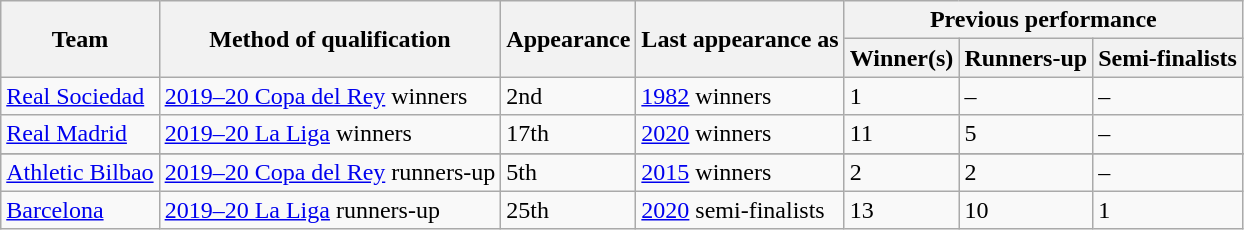<table class="wikitable">
<tr>
<th rowspan="2">Team</th>
<th rowspan="2">Method of qualification</th>
<th rowspan="2">Appearance</th>
<th rowspan="2">Last appearance as</th>
<th colspan="3">Previous performance</th>
</tr>
<tr>
<th>Winner(s)</th>
<th>Runners-up</th>
<th>Semi-finalists</th>
</tr>
<tr>
<td><a href='#'>Real Sociedad</a></td>
<td><a href='#'>2019–20 Copa del Rey</a> winners</td>
<td>2nd</td>
<td><a href='#'>1982</a> winners</td>
<td>1</td>
<td>–</td>
<td>–</td>
</tr>
<tr>
<td><a href='#'>Real Madrid</a></td>
<td><a href='#'>2019–20 La Liga</a> winners</td>
<td>17th</td>
<td><a href='#'>2020</a> winners</td>
<td>11</td>
<td>5</td>
<td>–</td>
</tr>
<tr>
</tr>
<tr>
<td><a href='#'>Athletic Bilbao</a></td>
<td><a href='#'>2019–20 Copa del Rey</a> runners-up</td>
<td>5th</td>
<td><a href='#'>2015</a> winners</td>
<td>2</td>
<td>2</td>
<td>–</td>
</tr>
<tr>
<td><a href='#'>Barcelona</a></td>
<td><a href='#'>2019–20 La Liga</a> runners-up</td>
<td>25th</td>
<td><a href='#'>2020</a> semi-finalists</td>
<td>13</td>
<td>10</td>
<td>1</td>
</tr>
</table>
